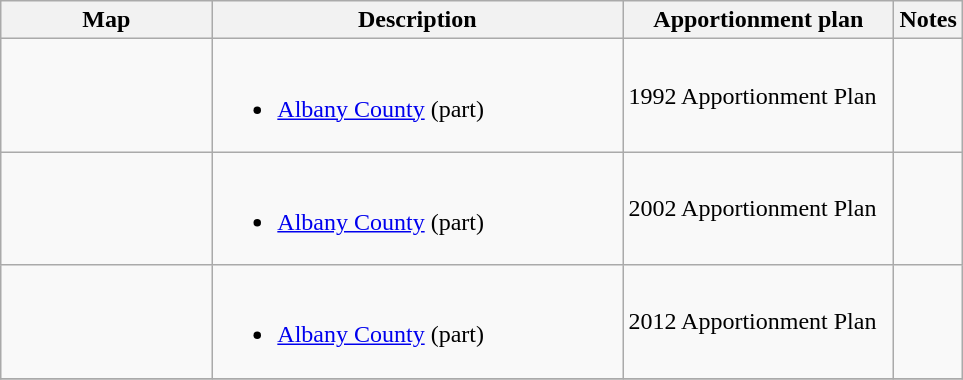<table class="wikitable sortable">
<tr>
<th style="width:100pt;">Map</th>
<th style="width:200pt;">Description</th>
<th style="width:130pt;">Apportionment plan</th>
<th style="width:15pt;">Notes</th>
</tr>
<tr>
<td></td>
<td><br><ul><li><a href='#'>Albany County</a> (part)</li></ul></td>
<td>1992 Apportionment Plan</td>
<td></td>
</tr>
<tr>
<td></td>
<td><br><ul><li><a href='#'>Albany County</a> (part)</li></ul></td>
<td>2002 Apportionment Plan</td>
<td></td>
</tr>
<tr>
<td></td>
<td><br><ul><li><a href='#'>Albany County</a> (part)</li></ul></td>
<td>2012 Apportionment Plan</td>
<td></td>
</tr>
<tr>
</tr>
</table>
